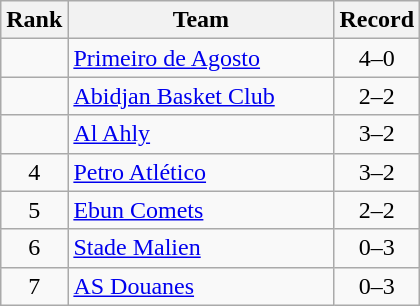<table class=wikitable style="text-align:center;">
<tr>
<th>Rank</th>
<th width=170>Team</th>
<th>Record</th>
</tr>
<tr>
<td></td>
<td align=left> <a href='#'>Primeiro de Agosto</a></td>
<td>4–0</td>
</tr>
<tr>
<td></td>
<td align=left> <a href='#'>Abidjan Basket Club</a></td>
<td>2–2</td>
</tr>
<tr>
<td></td>
<td align=left> <a href='#'>Al Ahly</a></td>
<td>3–2</td>
</tr>
<tr>
<td>4</td>
<td align=left> <a href='#'>Petro Atlético</a></td>
<td>3–2</td>
</tr>
<tr>
<td>5</td>
<td align=left> <a href='#'>Ebun Comets</a></td>
<td>2–2</td>
</tr>
<tr>
<td>6</td>
<td align=left> <a href='#'>Stade Malien</a></td>
<td>0–3</td>
</tr>
<tr>
<td>7</td>
<td align=left> <a href='#'>AS Douanes</a></td>
<td>0–3</td>
</tr>
</table>
